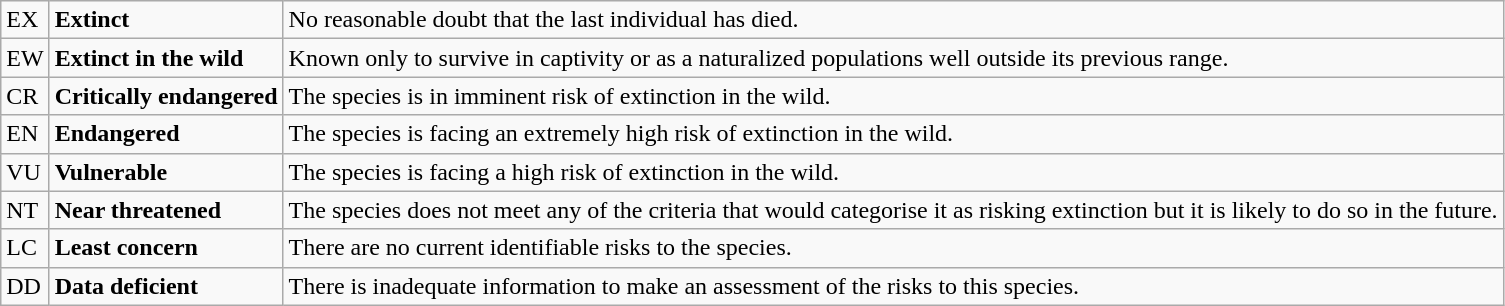<table class="wikitable" style="text-align:left">
<tr>
<td>EX</td>
<td><strong>Extinct</strong></td>
<td>No reasonable doubt that the last individual has died.</td>
</tr>
<tr>
<td>EW</td>
<td><strong>Extinct in the wild</strong></td>
<td>Known only to survive in captivity or as a naturalized populations well outside its previous range.</td>
</tr>
<tr>
<td>CR</td>
<td><strong>Critically endangered</strong></td>
<td>The species is in imminent risk of extinction in the wild.</td>
</tr>
<tr>
<td>EN</td>
<td><strong>Endangered</strong></td>
<td>The species is facing an extremely high risk of extinction in the wild.</td>
</tr>
<tr>
<td>VU</td>
<td><strong>Vulnerable</strong></td>
<td>The species is facing a high risk of extinction in the wild.</td>
</tr>
<tr>
<td>NT</td>
<td><strong>Near threatened</strong></td>
<td>The species does not meet any of the criteria that would categorise it as risking extinction but it is likely to do so in the future.</td>
</tr>
<tr>
<td>LC</td>
<td><strong>Least concern</strong></td>
<td>There are no current identifiable risks to the species.</td>
</tr>
<tr>
<td>DD</td>
<td><strong>Data deficient</strong></td>
<td>There is inadequate information to make an assessment of the risks to this species.</td>
</tr>
</table>
